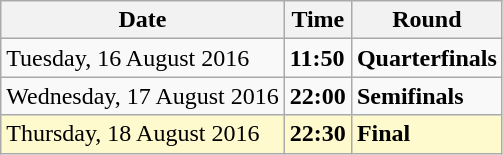<table class="wikitable">
<tr>
<th>Date</th>
<th>Time</th>
<th>Round</th>
</tr>
<tr>
<td>Tuesday, 16 August 2016</td>
<td><strong>11:50</strong></td>
<td><strong>Quarterfinals</strong></td>
</tr>
<tr>
<td>Wednesday, 17 August 2016</td>
<td><strong>22:00</strong></td>
<td><strong>Semifinals</strong></td>
</tr>
<tr style=background:lemonchiffon>
<td>Thursday, 18 August 2016</td>
<td><strong>22:30</strong></td>
<td><strong>Final</strong></td>
</tr>
</table>
